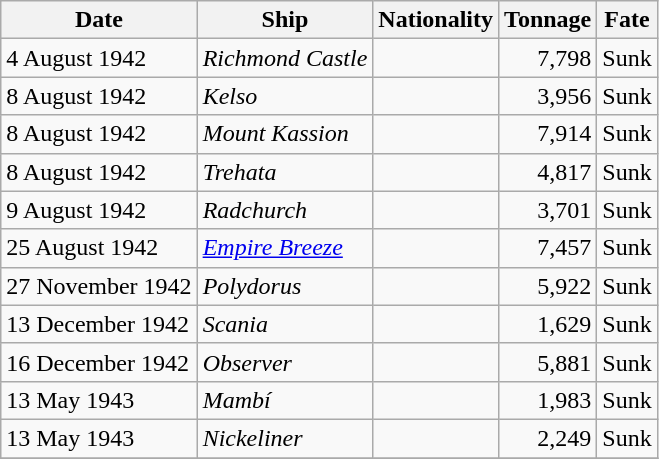<table class="wikitable sortable">
<tr>
<th>Date</th>
<th>Ship</th>
<th>Nationality</th>
<th>Tonnage</th>
<th>Fate</th>
</tr>
<tr>
<td>4 August 1942</td>
<td><em>Richmond Castle</em></td>
<td></td>
<td align="right">7,798</td>
<td>Sunk</td>
</tr>
<tr>
<td>8 August 1942</td>
<td><em>Kelso</em></td>
<td></td>
<td align="right">3,956</td>
<td>Sunk</td>
</tr>
<tr>
<td>8 August 1942</td>
<td><em>Mount Kassion</em></td>
<td></td>
<td align="right">7,914</td>
<td>Sunk</td>
</tr>
<tr>
<td>8 August 1942</td>
<td><em>Trehata</em></td>
<td></td>
<td align="right">4,817</td>
<td>Sunk</td>
</tr>
<tr>
<td>9 August 1942</td>
<td><em>Radchurch</em></td>
<td></td>
<td align="right">3,701</td>
<td>Sunk</td>
</tr>
<tr>
<td>25 August 1942</td>
<td><em><a href='#'>Empire Breeze</a></em></td>
<td></td>
<td align="right">7,457</td>
<td>Sunk</td>
</tr>
<tr>
<td>27 November 1942</td>
<td><em>Polydorus</em></td>
<td></td>
<td align="right">5,922</td>
<td>Sunk</td>
</tr>
<tr>
<td>13 December 1942</td>
<td><em>Scania</em></td>
<td></td>
<td align="right">1,629</td>
<td>Sunk</td>
</tr>
<tr>
<td>16 December 1942</td>
<td><em>Observer</em></td>
<td></td>
<td align="right">5,881</td>
<td>Sunk</td>
</tr>
<tr>
<td>13 May 1943</td>
<td><em>Mambí</em></td>
<td></td>
<td align="right">1,983</td>
<td>Sunk</td>
</tr>
<tr>
<td>13 May 1943</td>
<td><em>Nickeliner</em></td>
<td></td>
<td align="right">2,249</td>
<td>Sunk</td>
</tr>
<tr>
</tr>
</table>
